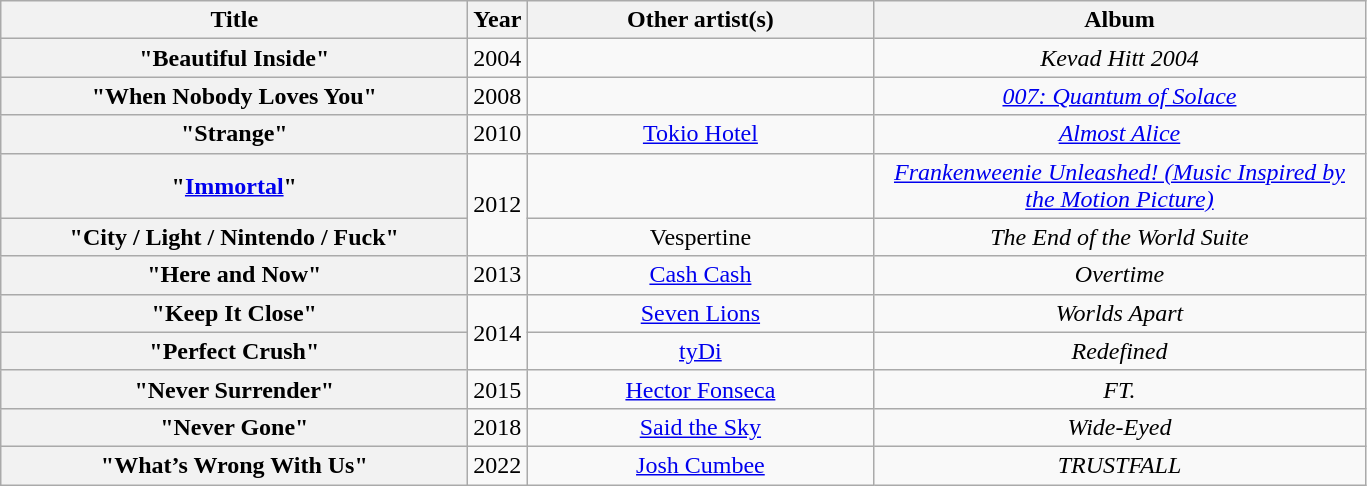<table class="wikitable plainrowheaders" style="text-align:center">
<tr>
<th scope="col" style="width:19em;">Title</th>
<th scope="col">Year</th>
<th scope="col" style="width:14em;">Other artist(s)</th>
<th scope="col" style="width:20em;">Album</th>
</tr>
<tr>
<th scope="row">"Beautiful Inside"</th>
<td>2004</td>
<td></td>
<td><em>Kevad Hitt 2004</em></td>
</tr>
<tr>
<th scope="row">"When Nobody Loves You" </th>
<td>2008</td>
<td></td>
<td><em><a href='#'>007: Quantum of Solace</a></em></td>
</tr>
<tr>
<th scope="row">"Strange"</th>
<td>2010</td>
<td><a href='#'>Tokio Hotel</a></td>
<td><em><a href='#'>Almost Alice</a></em></td>
</tr>
<tr>
<th scope="row">"<a href='#'>Immortal</a>"</th>
<td rowspan=2>2012</td>
<td></td>
<td><em><a href='#'>Frankenweenie Unleashed! (Music Inspired by the Motion Picture)</a></em></td>
</tr>
<tr>
<th scope="row">"City / Light / Nintendo / Fuck"</th>
<td>Vespertine</td>
<td><em>The End of the World Suite</em></td>
</tr>
<tr>
<th scope="row">"Here and Now"</th>
<td>2013</td>
<td><a href='#'>Cash Cash</a></td>
<td><em>Overtime</em></td>
</tr>
<tr>
<th scope="row">"Keep It Close"</th>
<td rowspan=2>2014</td>
<td><a href='#'>Seven Lions</a></td>
<td><em>Worlds Apart</em></td>
</tr>
<tr>
<th scope="row">"Perfect Crush"</th>
<td><a href='#'>tyDi</a></td>
<td><em>Redefined</em></td>
</tr>
<tr>
<th scope="row">"Never Surrender"<br></th>
<td>2015</td>
<td><a href='#'>Hector Fonseca</a></td>
<td><em>FT.</em></td>
</tr>
<tr>
<th scope="row">"Never Gone"</th>
<td>2018</td>
<td><a href='#'>Said the Sky</a></td>
<td><em>Wide-Eyed</em></td>
</tr>
<tr>
<th scope="row">"What’s Wrong With Us"</th>
<td>2022</td>
<td><a href='#'>Josh Cumbee</a></td>
<td><em>TRUSTFALL</em></td>
</tr>
</table>
